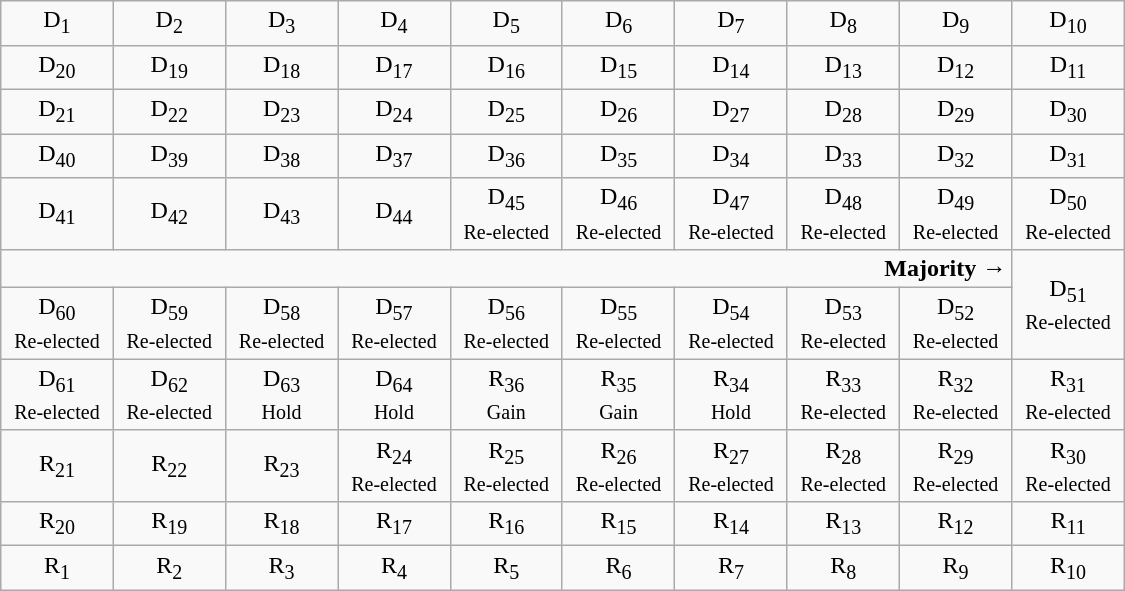<table class="wikitable" style="text-align:center" width=750px>
<tr>
<td>D<sub>1</sub></td>
<td>D<sub>2</sub></td>
<td>D<sub>3</sub></td>
<td>D<sub>4</sub></td>
<td>D<sub>5</sub></td>
<td>D<sub>6</sub></td>
<td>D<sub>7</sub></td>
<td>D<sub>8</sub></td>
<td>D<sub>9</sub></td>
<td>D<sub>10</sub></td>
</tr>
<tr>
<td width=10%  >D<sub>20</sub></td>
<td width=10%  >D<sub>19</sub></td>
<td width=10%  >D<sub>18</sub></td>
<td width=10%  >D<sub>17</sub></td>
<td width=10%  >D<sub>16</sub></td>
<td width=10%  >D<sub>15</sub></td>
<td width=10%  >D<sub>14</sub></td>
<td width=10%  >D<sub>13</sub></td>
<td width=10%  >D<sub>12</sub></td>
<td width=10%  >D<sub>11</sub></td>
</tr>
<tr>
<td>D<sub>21</sub></td>
<td>D<sub>22</sub></td>
<td>D<sub>23</sub></td>
<td>D<sub>24</sub></td>
<td>D<sub>25</sub></td>
<td>D<sub>26</sub></td>
<td>D<sub>27</sub></td>
<td>D<sub>28</sub></td>
<td>D<sub>29</sub></td>
<td>D<sub>30</sub></td>
</tr>
<tr>
<td>D<sub>40</sub></td>
<td>D<sub>39</sub></td>
<td>D<sub>38</sub></td>
<td>D<sub>37</sub></td>
<td>D<sub>36</sub></td>
<td>D<sub>35</sub></td>
<td>D<sub>34</sub></td>
<td>D<sub>33</sub></td>
<td>D<sub>32</sub></td>
<td>D<sub>31</sub></td>
</tr>
<tr>
<td>D<sub>41</sub></td>
<td>D<sub>42</sub></td>
<td>D<sub>43</sub></td>
<td>D<sub>44</sub></td>
<td>D<sub>45</sub><br><small>Re-elected</small></td>
<td>D<sub>46</sub><br><small>Re-elected</small></td>
<td>D<sub>47</sub><br><small>Re-elected</small></td>
<td>D<sub>48</sub><br><small>Re-elected</small></td>
<td>D<sub>49</sub><br><small>Re-elected</small></td>
<td>D<sub>50</sub><br><small>Re-elected</small></td>
</tr>
<tr>
<td colspan=9 align=right><strong>Majority →</strong></td>
<td rowspan=2 >D<sub>51</sub><br><small>Re-elected</small></td>
</tr>
<tr>
<td>D<sub>60</sub><br><small>Re-elected</small></td>
<td>D<sub>59</sub><br><small>Re-elected</small></td>
<td>D<sub>58</sub><br><small>Re-elected</small></td>
<td>D<sub>57</sub><br><small>Re-elected</small></td>
<td>D<sub>56</sub><br><small>Re-elected</small></td>
<td>D<sub>55</sub><br><small>Re-elected</small></td>
<td>D<sub>54</sub><br><small>Re-elected</small></td>
<td>D<sub>53</sub><br><small>Re-elected</small></td>
<td>D<sub>52</sub><br><small>Re-elected</small></td>
</tr>
<tr>
<td>D<sub>61</sub><br><small>Re-elected</small></td>
<td>D<sub>62</sub><br><small>Re-elected</small></td>
<td>D<sub>63</sub><br><small>Hold</small></td>
<td>D<sub>64</sub><br><small>Hold</small></td>
<td>R<sub>36</sub><br><small>Gain</small></td>
<td>R<sub>35</sub><br><small>Gain</small></td>
<td>R<sub>34</sub><br><small>Hold</small></td>
<td>R<sub>33</sub><br><small>Re-elected</small></td>
<td>R<sub>32</sub><br><small>Re-elected</small></td>
<td>R<sub>31</sub><br><small>Re-elected</small></td>
</tr>
<tr>
<td>R<sub>21</sub></td>
<td>R<sub>22</sub></td>
<td>R<sub>23</sub></td>
<td>R<sub>24</sub><br><small>Re-elected</small></td>
<td>R<sub>25</sub><br><small>Re-elected</small></td>
<td>R<sub>26</sub><br><small>Re-elected</small></td>
<td>R<sub>27</sub><br><small>Re-elected</small></td>
<td>R<sub>28</sub><br><small>Re-elected</small></td>
<td>R<sub>29</sub><br><small>Re-elected</small></td>
<td>R<sub>30</sub><br><small>Re-elected</small></td>
</tr>
<tr>
<td>R<sub>20</sub></td>
<td>R<sub>19</sub></td>
<td>R<sub>18</sub></td>
<td>R<sub>17</sub></td>
<td>R<sub>16</sub></td>
<td>R<sub>15</sub></td>
<td>R<sub>14</sub></td>
<td>R<sub>13</sub></td>
<td>R<sub>12</sub></td>
<td>R<sub>11</sub></td>
</tr>
<tr>
<td>R<sub>1</sub></td>
<td>R<sub>2</sub></td>
<td>R<sub>3</sub></td>
<td>R<sub>4</sub></td>
<td>R<sub>5</sub></td>
<td>R<sub>6</sub></td>
<td>R<sub>7</sub></td>
<td>R<sub>8</sub></td>
<td>R<sub>9</sub></td>
<td>R<sub>10</sub></td>
</tr>
</table>
